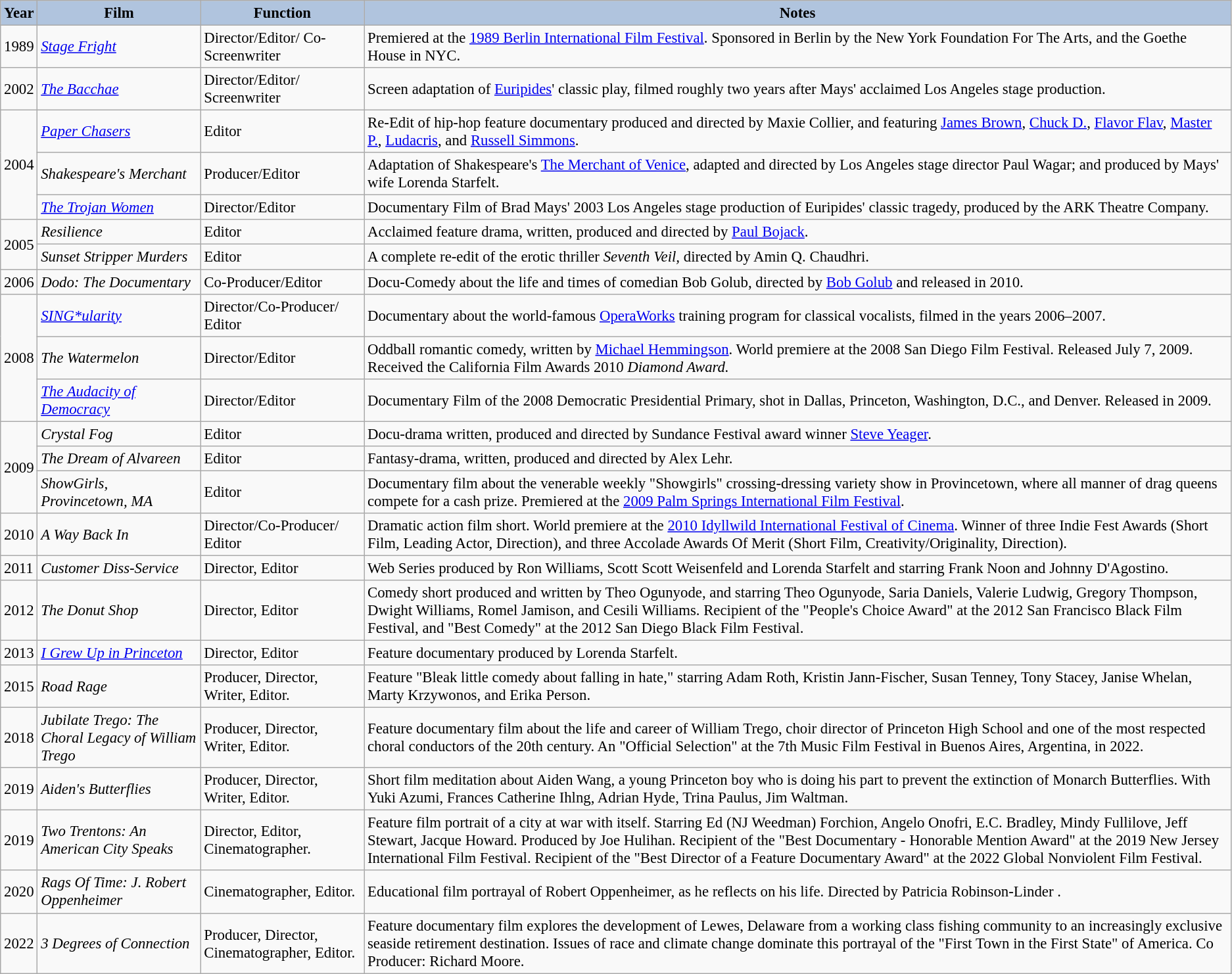<table class="wikitable" style="font-size: 95%;">
<tr>
<th style="background:#B0C4DE;">Year</th>
<th style="background:#B0C4DE;">Film</th>
<th style="background:#B0C4DE;">Function</th>
<th style="background:#B0C4DE;">Notes</th>
</tr>
<tr>
<td rowspan="1">1989</td>
<td><em><a href='#'>Stage Fright</a></em></td>
<td>Director/Editor/ Co-Screenwriter</td>
<td>Premiered at the <a href='#'>1989 Berlin International Film Festival</a>. Sponsored in Berlin by the New York Foundation For The Arts, and the Goethe House in NYC.<br></td>
</tr>
<tr>
<td rowspan="1">2002</td>
<td><em><a href='#'>The Bacchae</a></em></td>
<td>Director/Editor/ Screenwriter</td>
<td>Screen adaptation of <a href='#'>Euripides</a>' classic play, filmed roughly two years after Mays' acclaimed Los Angeles stage production.</td>
</tr>
<tr>
<td rowspan="3">2004</td>
<td><em><a href='#'>Paper Chasers</a></em></td>
<td>Editor</td>
<td>Re-Edit of hip-hop feature documentary produced and directed by Maxie Collier, and featuring <a href='#'>James Brown</a>, <a href='#'>Chuck D.</a>, <a href='#'>Flavor Flav</a>, <a href='#'>Master P.</a>, <a href='#'>Ludacris</a>, and <a href='#'>Russell Simmons</a>.</td>
</tr>
<tr>
<td><em>Shakespeare's Merchant</em></td>
<td>Producer/Editor</td>
<td>Adaptation of Shakespeare's <a href='#'>The Merchant of Venice</a>, adapted and directed by Los Angeles stage director Paul Wagar; and produced by Mays' wife Lorenda Starfelt.</td>
</tr>
<tr>
<td><em><a href='#'>The Trojan Women</a></em></td>
<td>Director/Editor</td>
<td>Documentary Film of Brad Mays' 2003 Los Angeles stage production of Euripides' classic tragedy, produced by the ARK Theatre Company.</td>
</tr>
<tr>
<td rowspan="2">2005</td>
<td><em>Resilience</em></td>
<td>Editor</td>
<td>Acclaimed feature drama, written, produced and directed by <a href='#'>Paul Bojack</a>.</td>
</tr>
<tr>
<td><em>Sunset Stripper Murders</em></td>
<td>Editor</td>
<td>A complete re-edit of the erotic thriller <em>Seventh Veil,</em> directed by Amin Q. Chaudhri.</td>
</tr>
<tr>
<td rowspan="1">2006</td>
<td><em>Dodo: The Documentary</em></td>
<td>Co-Producer/Editor</td>
<td>Docu-Comedy about the life and times of comedian Bob Golub, directed by <a href='#'>Bob Golub</a> and released in 2010.</td>
</tr>
<tr>
<td rowspan="3">2008</td>
<td><em><a href='#'>SING*ularity</a></em></td>
<td>Director/Co-Producer/ Editor</td>
<td>Documentary about the world-famous <a href='#'>OperaWorks</a> training program for classical vocalists, filmed in the years 2006–2007.</td>
</tr>
<tr>
<td><em>The Watermelon</em></td>
<td>Director/Editor</td>
<td>Oddball romantic comedy, written by <a href='#'>Michael Hemmingson</a>. World premiere at the 2008 San Diego Film Festival. Released July 7, 2009. Received the California Film Awards 2010 <em>Diamond Award.</em></td>
</tr>
<tr>
<td><em><a href='#'>The Audacity of Democracy</a></em></td>
<td>Director/Editor</td>
<td>Documentary Film of the 2008 Democratic Presidential Primary, shot in Dallas, Princeton, Washington, D.C., and Denver. Released in 2009.</td>
</tr>
<tr>
<td rowspan="3">2009</td>
<td><em>Crystal Fog</em></td>
<td>Editor</td>
<td>Docu-drama written, produced and directed by Sundance Festival award winner <a href='#'>Steve Yeager</a>.</td>
</tr>
<tr>
<td><em>The Dream of Alvareen</em></td>
<td>Editor</td>
<td>Fantasy-drama, written, produced and directed by Alex Lehr.</td>
</tr>
<tr>
<td><em>ShowGirls, Provincetown, MA</em></td>
<td>Editor</td>
<td>Documentary film about the venerable weekly "Showgirls" crossing-dressing variety show in Provincetown, where all manner of drag queens compete for a cash prize. Premiered at the <a href='#'>2009 Palm Springs International Film Festival</a>.</td>
</tr>
<tr>
<td rowspan="1">2010</td>
<td><em>A Way Back In</em></td>
<td>Director/Co-Producer/ Editor</td>
<td>Dramatic action film short. World premiere at the <a href='#'>2010 Idyllwild International Festival of Cinema</a>. Winner of three Indie Fest Awards (Short Film, Leading Actor, Direction), and three Accolade Awards Of Merit (Short Film, Creativity/Originality, Direction).</td>
</tr>
<tr>
<td rowspan="1">2011</td>
<td><em>Customer Diss-Service</em></td>
<td>Director, Editor</td>
<td>Web Series produced by Ron Williams, Scott Scott Weisenfeld and Lorenda Starfelt and starring Frank Noon and Johnny D'Agostino.</td>
</tr>
<tr>
<td rowspan="1">2012</td>
<td><em>The Donut Shop</em></td>
<td>Director, Editor</td>
<td>Comedy short produced and written by Theo Ogunyode, and starring Theo Ogunyode, Saria Daniels, Valerie Ludwig, Gregory Thompson, Dwight Williams, Romel Jamison, and Cesili Williams. Recipient of the "People's Choice Award" at the 2012 San Francisco Black Film Festival, and "Best Comedy" at the 2012 San Diego Black Film Festival.</td>
</tr>
<tr>
<td rowspan="1">2013</td>
<td><em><a href='#'>I Grew Up in Princeton</a></em></td>
<td>Director, Editor</td>
<td>Feature documentary produced by Lorenda Starfelt.</td>
</tr>
<tr>
<td rowspan="1">2015</td>
<td><em>Road Rage</em></td>
<td>Producer, Director, Writer, Editor.</td>
<td>Feature "Bleak little comedy about falling in hate," starring Adam Roth, Kristin Jann-Fischer, Susan Tenney, Tony Stacey, Janise Whelan, Marty Krzywonos, and Erika Person.</td>
</tr>
<tr>
<td rowspan="1">2018</td>
<td><em>Jubilate Trego: The Choral Legacy of William Trego</em></td>
<td>Producer, Director, Writer, Editor.</td>
<td>Feature documentary film about the life and career of William Trego, choir director of Princeton High School and one of the most respected choral conductors of the 20th century. An "Official Selection" at the 7th Music Film Festival in Buenos Aires, Argentina, in 2022.</td>
</tr>
<tr>
<td rowspan="1">2019</td>
<td><em>Aiden's Butterflies</em></td>
<td>Producer, Director, Writer, Editor.</td>
<td>Short film meditation about Aiden Wang, a young Princeton boy who is doing his part to prevent the extinction of Monarch Butterflies.  With Yuki Azumi, Frances Catherine Ihlng, Adrian Hyde, Trina Paulus, Jim Waltman.</td>
</tr>
<tr>
<td rowspan="1">2019</td>
<td><em>Two Trentons: An American City Speaks</em></td>
<td>Director, Editor, Cinematographer.</td>
<td>Feature film portrait of a city at war with itself.  Starring Ed (NJ Weedman) Forchion, Angelo Onofri, E.C. Bradley, Mindy Fullilove, Jeff Stewart, Jacque Howard. Produced by Joe Hulihan. Recipient of the "Best Documentary - Honorable Mention Award" at the 2019 New Jersey International Film Festival. Recipient of the "Best Director of a Feature Documentary Award" at the 2022 Global Nonviolent Film Festival.</td>
</tr>
<tr>
<td rowspan="1">2020</td>
<td><em>Rags Of Time: J. Robert Oppenheimer</em></td>
<td>Cinematographer, Editor.</td>
<td>Educational film portrayal of Robert Oppenheimer, as he reflects on his life. Directed by Patricia Robinson-Linder .</td>
</tr>
<tr>
<td rowspan="1">2022</td>
<td><em>3 Degrees of Connection</em></td>
<td>Producer, Director, Cinematographer, Editor.</td>
<td>Feature documentary film explores the development of Lewes, Delaware from a working class fishing community to an increasingly exclusive seaside retirement destination. Issues of race and climate change dominate this portrayal of the "First Town in the First State" of America. Co Producer: Richard Moore.</td>
</tr>
</table>
